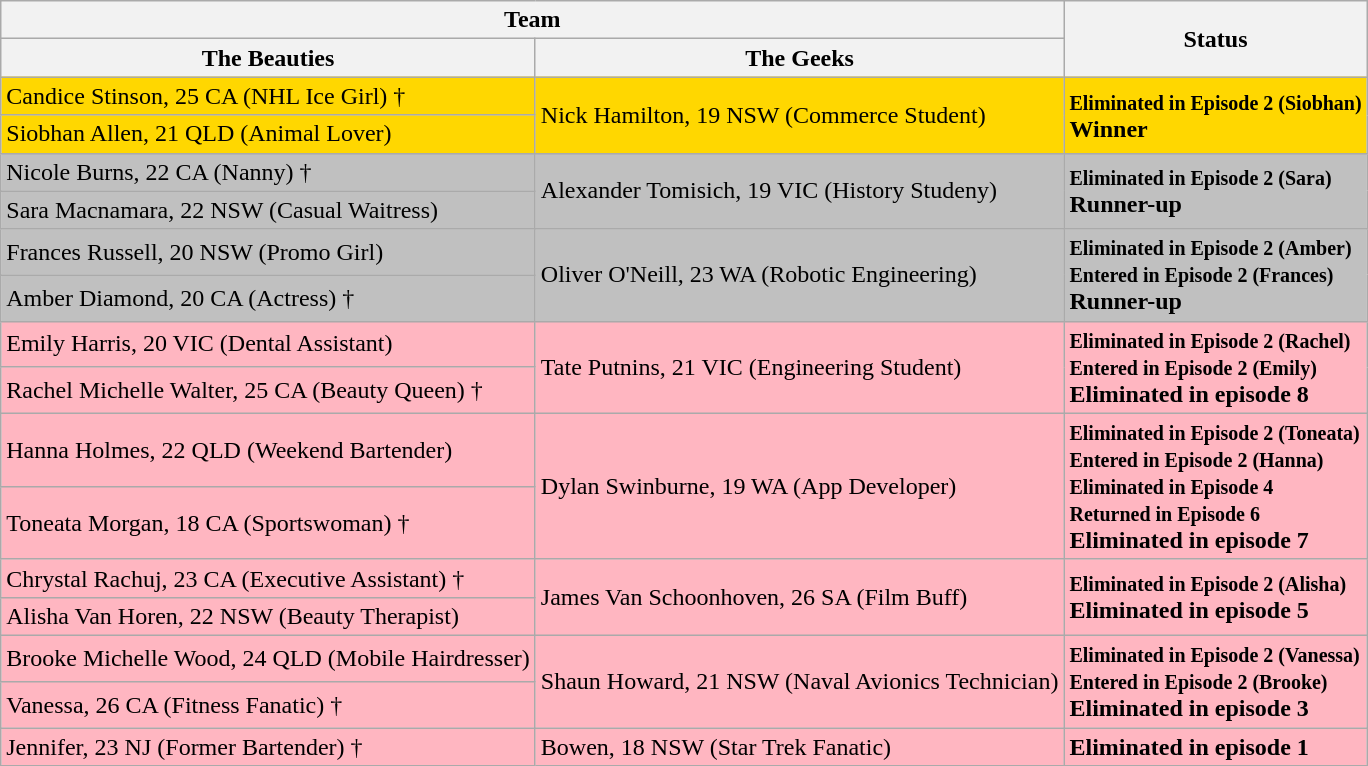<table class="wikitable">
<tr>
<th colspan="2">Team</th>
<th rowspan="2">Status</th>
</tr>
<tr>
<th>The Beauties</th>
<th>The Geeks</th>
</tr>
<tr style="background:gold;">
<td>Candice Stinson, 25 CA (NHL Ice Girl) †</td>
<td rowspan="2">Nick Hamilton, 19 NSW (Commerce Student)</td>
<td rowspan="2"><strong><small>Eliminated in Episode 2 (Siobhan)</small><br>Winner</strong></td>
</tr>
<tr style="background:gold;">
<td>Siobhan Allen, 21 QLD (Animal Lover)</td>
</tr>
<tr style="background:silver;">
<td>Nicole Burns, 22 CA (Nanny) †</td>
<td rowspan="2">Alexander Tomisich, 19 VIC (History Studeny)</td>
<td rowspan="2"><strong><small>Eliminated in Episode 2 (Sara)</small><br>Runner-up</strong></td>
</tr>
<tr style="background:silver;">
<td>Sara Macnamara, 22 NSW (Casual Waitress)</td>
</tr>
<tr style="background:silver;">
<td>Frances Russell, 20 NSW (Promo Girl)</td>
<td rowspan="2">Oliver O'Neill, 23 WA (Robotic Engineering)</td>
<td rowspan="2"><strong><small>Eliminated in Episode 2 (Amber)<br>Entered in Episode 2 (Frances)</small><br>Runner-up</strong></td>
</tr>
<tr style="background:silver;">
<td>Amber Diamond, 20 CA (Actress) †</td>
</tr>
<tr style="background:lightpink;">
<td>Emily Harris, 20 VIC (Dental Assistant)</td>
<td rowspan="2">Tate Putnins, 21 VIC (Engineering Student)</td>
<td rowspan="2"><strong><small>Eliminated in Episode 2 (Rachel)<br>Entered in Episode 2 (Emily)</small><br>Eliminated in episode 8</strong></td>
</tr>
<tr style="background:lightpink;">
<td>Rachel Michelle Walter, 25 CA (Beauty Queen) †</td>
</tr>
<tr style="background:lightpink;">
<td>Hanna Holmes, 22 QLD (Weekend Bartender)</td>
<td rowspan="2">Dylan Swinburne, 19 WA (App Developer)</td>
<td rowspan="2"><strong><small>Eliminated in Episode 2 (Toneata)<br>Entered in Episode 2 (Hanna)<br>Eliminated in Episode 4<br>Returned in Episode 6</small><br>Eliminated in episode 7</strong></td>
</tr>
<tr style="background:lightpink;">
<td>Toneata Morgan, 18 CA (Sportswoman) †</td>
</tr>
<tr style="background:lightpink;">
<td>Chrystal Rachuj, 23 CA (Executive Assistant) †</td>
<td rowspan="2">James Van Schoonhoven, 26 SA (Film Buff)</td>
<td rowspan="2"><strong><small>Eliminated in Episode 2 (Alisha)</small><br>Eliminated in episode 5</strong></td>
</tr>
<tr style="background:lightpink;">
<td>Alisha Van Horen, 22 NSW (Beauty Therapist)</td>
</tr>
<tr style="background:lightpink;">
<td>Brooke Michelle Wood, 24 QLD (Mobile Hairdresser)</td>
<td rowspan="2">Shaun Howard, 21 NSW (Naval Avionics Technician)</td>
<td rowspan="2"><strong><small>Eliminated in Episode 2 (Vanessa)<br>Entered in Episode 2 (Brooke)</small><br>Eliminated in episode 3</strong></td>
</tr>
<tr style="background:lightpink;">
<td>Vanessa, 26 CA (Fitness Fanatic) †</td>
</tr>
<tr style="background:lightpink;">
<td>Jennifer, 23 NJ (Former Bartender) †</td>
<td>Bowen, 18 NSW (Star Trek Fanatic)</td>
<td><strong>Eliminated in episode 1</strong></td>
</tr>
</table>
